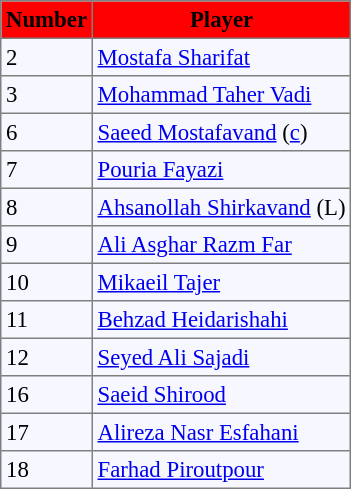<table bgcolor="#f7f8ff" cellpadding="3" cellspacing="0" border="1" style="font-size: 95%; border: gray solid 1px; border-collapse: collapse;">
<tr bgcolor="#ff0000">
<td align=center><strong>Number</strong></td>
<td align=center><strong>Player</strong></td>
</tr>
<tr align="left">
<td>2</td>
<td> <a href='#'>Mostafa Sharifat</a></td>
</tr>
<tr align="left">
<td>3</td>
<td> <a href='#'>Mohammad Taher Vadi</a></td>
</tr>
<tr align="left">
<td>6</td>
<td> <a href='#'>Saeed Mostafavand</a> (<a href='#'>c</a>)</td>
</tr>
<tr align="left">
<td>7</td>
<td> <a href='#'>Pouria Fayazi</a></td>
</tr>
<tr align="left">
<td>8</td>
<td> <a href='#'>Ahsanollah Shirkavand</a> (L)</td>
</tr>
<tr align="left">
<td>9</td>
<td> <a href='#'>Ali Asghar Razm Far</a></td>
</tr>
<tr align="left">
<td>10</td>
<td> <a href='#'>Mikaeil Tajer</a></td>
</tr>
<tr align="left">
<td>11</td>
<td> <a href='#'>Behzad Heidarishahi</a></td>
</tr>
<tr align="left">
<td>12</td>
<td> <a href='#'>Seyed Ali Sajadi</a></td>
</tr>
<tr align="left">
<td>16</td>
<td> <a href='#'>Saeid Shirood</a></td>
</tr>
<tr align="left">
<td>17</td>
<td> <a href='#'>Alireza Nasr Esfahani</a></td>
</tr>
<tr align="left">
<td>18</td>
<td> <a href='#'>Farhad Piroutpour</a></td>
</tr>
</table>
